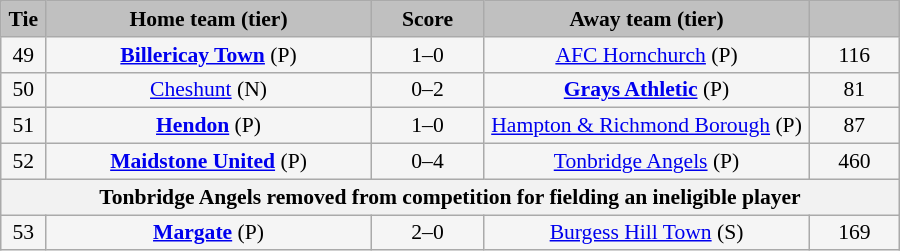<table class="wikitable" style="width: 600px; background:WhiteSmoke; text-align:center; font-size:90%">
<tr>
<td scope="col" style="width:  5.00%; background:silver;"><strong>Tie</strong></td>
<td scope="col" style="width: 36.25%; background:silver;"><strong>Home team (tier)</strong></td>
<td scope="col" style="width: 12.50%; background:silver;"><strong>Score</strong></td>
<td scope="col" style="width: 36.25%; background:silver;"><strong>Away team (tier)</strong></td>
<td scope="col" style="width: 10.00%; background:silver;"><strong></strong></td>
</tr>
<tr>
<td>49</td>
<td><strong><a href='#'>Billericay Town</a></strong> (P)</td>
<td>1–0</td>
<td><a href='#'>AFC Hornchurch</a> (P)</td>
<td>116</td>
</tr>
<tr>
<td>50</td>
<td><a href='#'>Cheshunt</a> (N)</td>
<td>0–2</td>
<td><strong><a href='#'>Grays Athletic</a></strong> (P)</td>
<td>81</td>
</tr>
<tr>
<td>51</td>
<td><strong><a href='#'>Hendon</a></strong> (P)</td>
<td>1–0</td>
<td><a href='#'>Hampton & Richmond Borough</a> (P)</td>
<td>87</td>
</tr>
<tr>
<td>52</td>
<td><strong><a href='#'>Maidstone United</a></strong> (P)</td>
<td>0–4</td>
<td><a href='#'>Tonbridge Angels</a> (P)</td>
<td>460</td>
</tr>
<tr>
<th colspan="5">Tonbridge Angels removed from competition for fielding an ineligible player</th>
</tr>
<tr>
<td>53</td>
<td><strong><a href='#'>Margate</a></strong> (P)</td>
<td>2–0</td>
<td><a href='#'>Burgess Hill Town</a> (S)</td>
<td>169</td>
</tr>
</table>
